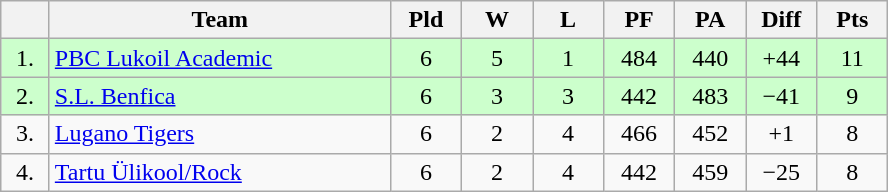<table class="wikitable" style="text-align:center">
<tr>
<th width=25></th>
<th width=220>Team</th>
<th width=40>Pld</th>
<th width=40>W</th>
<th width=40>L</th>
<th width=40>PF</th>
<th width=40>PA</th>
<th width=40>Diff</th>
<th width=40>Pts</th>
</tr>
<tr style="background:#ccffcc;">
<td>1.</td>
<td align=left> <a href='#'>PBC Lukoil Academic</a></td>
<td>6</td>
<td>5</td>
<td>1</td>
<td>484</td>
<td>440</td>
<td>+44</td>
<td>11</td>
</tr>
<tr style="background:#ccffcc;">
<td>2.</td>
<td align=left> <a href='#'>S.L. Benfica</a></td>
<td>6</td>
<td>3</td>
<td>3</td>
<td>442</td>
<td>483</td>
<td>−41</td>
<td>9</td>
</tr>
<tr>
<td>3.</td>
<td align=left> <a href='#'>Lugano Tigers</a></td>
<td>6</td>
<td>2</td>
<td>4</td>
<td>466</td>
<td>452</td>
<td>+1</td>
<td>8</td>
</tr>
<tr>
<td>4.</td>
<td align=left> <a href='#'>Tartu Ülikool/Rock</a></td>
<td>6</td>
<td>2</td>
<td>4</td>
<td>442</td>
<td>459</td>
<td>−25</td>
<td>8</td>
</tr>
</table>
